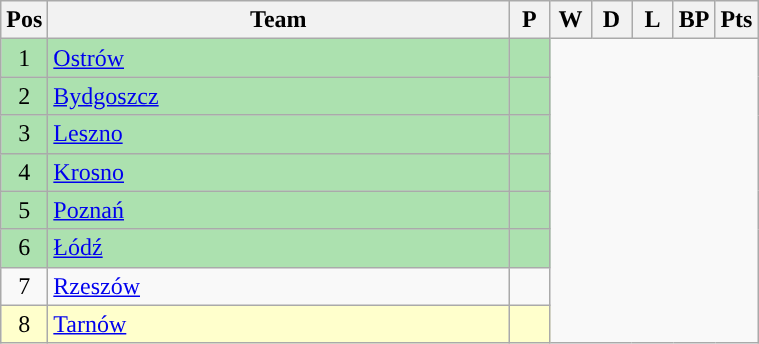<table class="wikitable" style="font-size: 100%">
<tr>
<th width=20>Pos</th>
<th width=300>Team</th>
<th width=20>P</th>
<th width=20>W</th>
<th width=20>D</th>
<th width=20>L</th>
<th width=20>BP</th>
<th width=20>Pts</th>
</tr>
<tr align=center style="background:#ACE1AF;">
<td>1</td>
<td align="left"><a href='#'>Ostrów</a></td>
<td></td>
</tr>
<tr align=center style="background:#ACE1AF;">
<td>2</td>
<td align="left"><a href='#'>Bydgoszcz</a></td>
<td 14></td>
</tr>
<tr align=center style="background:#ACE1AF;">
<td>3</td>
<td align="left"><a href='#'>Leszno</a></td>
<td></td>
</tr>
<tr align=center style="background:#ACE1AF;">
<td>4</td>
<td align="left"><a href='#'>Krosno</a></td>
<td></td>
</tr>
<tr align=center style="background:#ACE1AF;">
<td>5</td>
<td align="left"><a href='#'>Poznań</a></td>
<td></td>
</tr>
<tr align=center style="background:#ACE1AF;">
<td>6</td>
<td align="left"><a href='#'>Łódź</a></td>
<td></td>
</tr>
<tr align=center>
<td>7</td>
<td align="left"><a href='#'>Rzeszów</a></td>
<td></td>
</tr>
<tr align=center style="background: #ffffcc;">
<td>8</td>
<td align="left"><a href='#'>Tarnów</a></td>
<td></td>
</tr>
</table>
